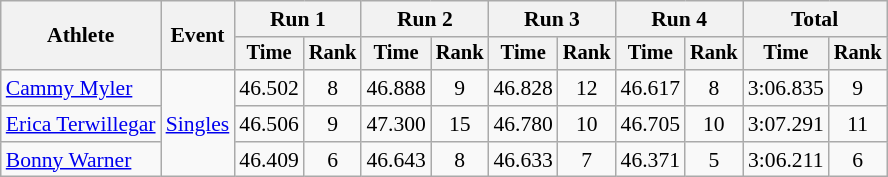<table class=wikitable style=font-size:90%;text-align:center>
<tr>
<th rowspan=2>Athlete</th>
<th rowspan=2>Event</th>
<th colspan=2>Run 1</th>
<th colspan=2>Run 2</th>
<th colspan=2>Run 3</th>
<th colspan=2>Run 4</th>
<th colspan=2>Total</th>
</tr>
<tr style=font-size:95%>
<th>Time</th>
<th>Rank</th>
<th>Time</th>
<th>Rank</th>
<th>Time</th>
<th>Rank</th>
<th>Time</th>
<th>Rank</th>
<th>Time</th>
<th>Rank</th>
</tr>
<tr>
<td align=left><a href='#'>Cammy Myler</a></td>
<td align=left rowspan=3><a href='#'>Singles</a></td>
<td>46.502</td>
<td>8</td>
<td>46.888</td>
<td>9</td>
<td>46.828</td>
<td>12</td>
<td>46.617</td>
<td>8</td>
<td>3:06.835</td>
<td>9</td>
</tr>
<tr>
<td align=left><a href='#'>Erica Terwillegar</a></td>
<td>46.506</td>
<td>9</td>
<td>47.300</td>
<td>15</td>
<td>46.780</td>
<td>10</td>
<td>46.705</td>
<td>10</td>
<td>3:07.291</td>
<td>11</td>
</tr>
<tr>
<td align=left><a href='#'>Bonny Warner</a></td>
<td>46.409</td>
<td>6</td>
<td>46.643</td>
<td>8</td>
<td>46.633</td>
<td>7</td>
<td>46.371</td>
<td>5</td>
<td>3:06.211</td>
<td>6</td>
</tr>
</table>
